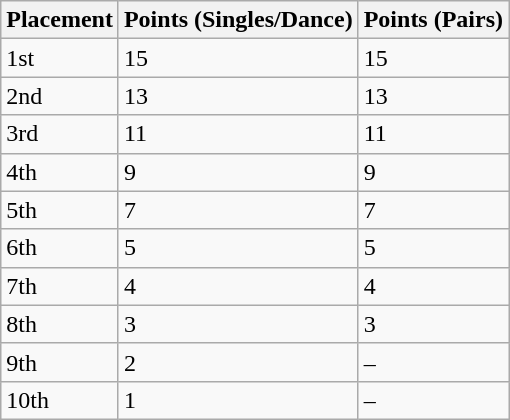<table class="wikitable">
<tr>
<th>Placement</th>
<th>Points (Singles/Dance)</th>
<th>Points (Pairs)</th>
</tr>
<tr>
<td>1st</td>
<td>15</td>
<td>15</td>
</tr>
<tr>
<td>2nd</td>
<td>13</td>
<td>13</td>
</tr>
<tr>
<td>3rd</td>
<td>11</td>
<td>11</td>
</tr>
<tr>
<td>4th</td>
<td>9</td>
<td>9</td>
</tr>
<tr>
<td>5th</td>
<td>7</td>
<td>7</td>
</tr>
<tr>
<td>6th</td>
<td>5</td>
<td>5</td>
</tr>
<tr>
<td>7th</td>
<td>4</td>
<td>4</td>
</tr>
<tr>
<td>8th</td>
<td>3</td>
<td>3</td>
</tr>
<tr>
<td>9th</td>
<td>2</td>
<td>–</td>
</tr>
<tr>
<td>10th</td>
<td>1</td>
<td>–</td>
</tr>
</table>
